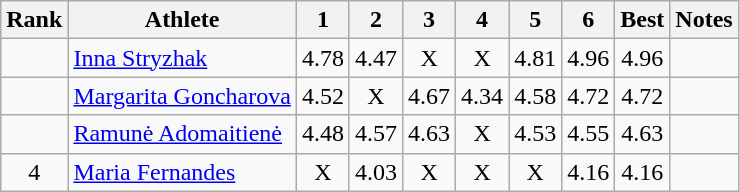<table class="wikitable sortable" style="text-align:center">
<tr>
<th>Rank</th>
<th>Athlete</th>
<th>1</th>
<th>2</th>
<th>3</th>
<th>4</th>
<th>5</th>
<th>6</th>
<th>Best</th>
<th>Notes</th>
</tr>
<tr>
<td></td>
<td style="text-align:left"><a href='#'>Inna Stryzhak</a><br></td>
<td>4.78</td>
<td>4.47</td>
<td>X</td>
<td>X</td>
<td>4.81</td>
<td>4.96</td>
<td>4.96</td>
<td></td>
</tr>
<tr>
<td></td>
<td style="text-align:left"><a href='#'>Margarita Goncharova</a><br></td>
<td>4.52</td>
<td>X</td>
<td>4.67</td>
<td>4.34</td>
<td>4.58</td>
<td>4.72</td>
<td>4.72</td>
<td></td>
</tr>
<tr>
<td></td>
<td style="text-align:left"><a href='#'>Ramunė Adomaitienė</a><br></td>
<td>4.48</td>
<td>4.57</td>
<td>4.63</td>
<td>X</td>
<td>4.53</td>
<td>4.55</td>
<td>4.63</td>
<td></td>
</tr>
<tr>
<td>4</td>
<td style="text-align:left"><a href='#'>Maria Fernandes</a><br></td>
<td>X</td>
<td>4.03</td>
<td>X</td>
<td>X</td>
<td>X</td>
<td>4.16</td>
<td>4.16</td>
<td></td>
</tr>
</table>
